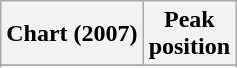<table class="wikitable sortable plainrowheaders">
<tr>
<th>Chart (2007)</th>
<th>Peak<br>position</th>
</tr>
<tr>
</tr>
<tr>
</tr>
<tr>
</tr>
</table>
